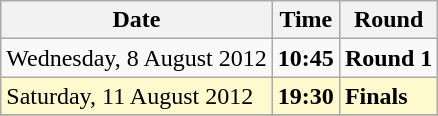<table class="wikitable">
<tr>
<th>Date</th>
<th>Time</th>
<th>Round</th>
</tr>
<tr>
<td>Wednesday, 8 August 2012</td>
<td><strong>10:45</strong></td>
<td><strong>Round 1</strong></td>
</tr>
<tr>
<td style=background:lemonchiffon>Saturday, 11 August 2012</td>
<td style=background:lemonchiffon><strong>19:30</strong></td>
<td style=background:lemonchiffon><strong>Finals</strong></td>
</tr>
<tr>
</tr>
</table>
